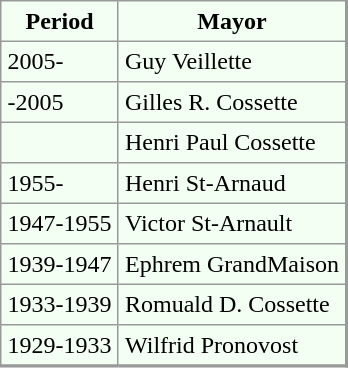<table align="center" rules="all" cellspacing="0" cellpadding="4" style="border: 1px solid #999; border-right: 2px solid #999; border-bottom:2px solid #999; background: #f3fff3">
<tr Style = "background: # ddffdd">
<th>Period</th>
<th>Mayor</th>
</tr>
<tr>
<td>2005-</td>
<td>Guy Veillette</td>
</tr>
<tr>
<td>-2005</td>
<td>Gilles R. Cossette</td>
</tr>
<tr>
<td></td>
<td>Henri Paul Cossette</td>
</tr>
<tr>
<td>1955-</td>
<td>Henri St-Arnaud</td>
</tr>
<tr>
<td>1947-1955</td>
<td>Victor St-Arnault</td>
</tr>
<tr>
<td>1939-1947</td>
<td>Ephrem GrandMaison</td>
</tr>
<tr>
<td>1933-1939</td>
<td>Romuald D. Cossette</td>
</tr>
<tr>
<td>1929-1933</td>
<td>Wilfrid Pronovost</td>
</tr>
<tr>
</tr>
</table>
